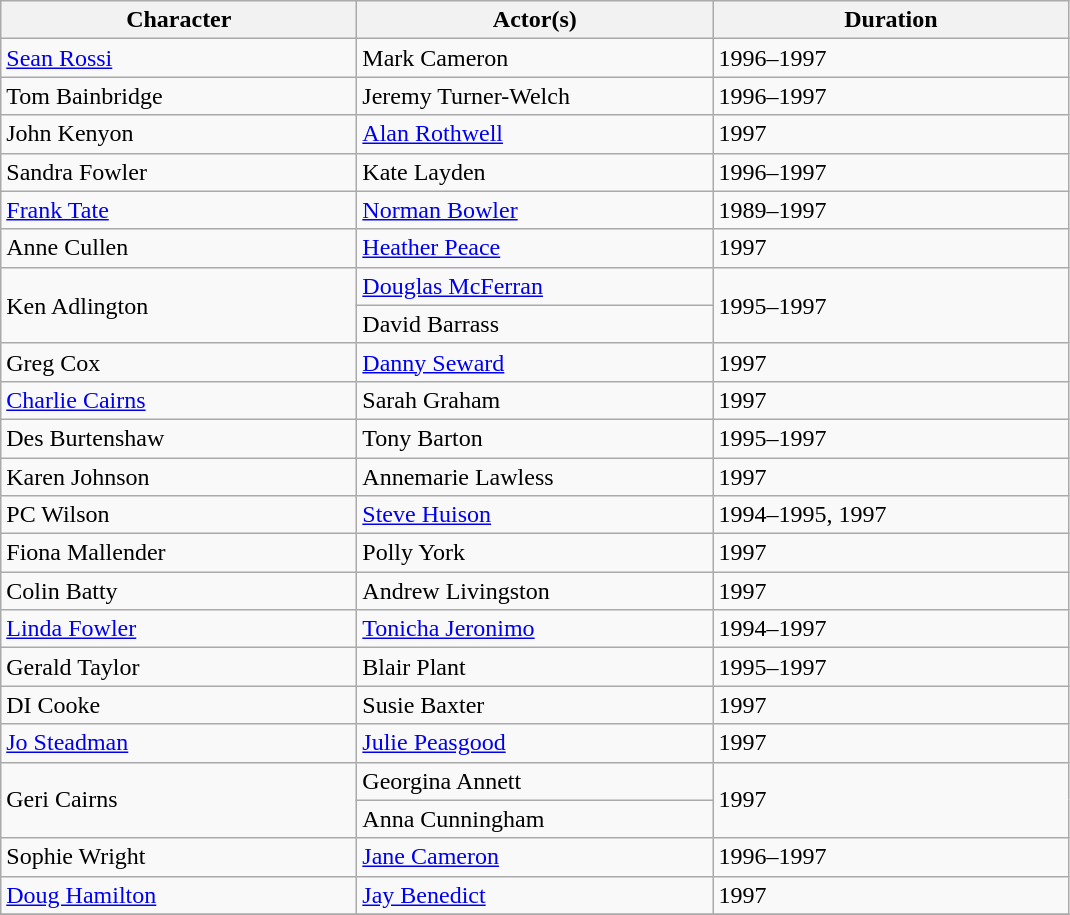<table class="wikitable">
<tr>
<th scope="col" width="230">Character</th>
<th scope="col" width="230">Actor(s)</th>
<th scope="col" width="230">Duration</th>
</tr>
<tr>
<td><a href='#'>Sean Rossi</a></td>
<td>Mark Cameron</td>
<td>1996–1997</td>
</tr>
<tr>
<td>Tom Bainbridge</td>
<td>Jeremy Turner-Welch</td>
<td>1996–1997</td>
</tr>
<tr>
<td>John Kenyon</td>
<td><a href='#'>Alan Rothwell</a></td>
<td>1997</td>
</tr>
<tr>
<td>Sandra Fowler</td>
<td>Kate Layden</td>
<td>1996–1997</td>
</tr>
<tr>
<td><a href='#'>Frank Tate</a></td>
<td><a href='#'>Norman Bowler</a></td>
<td>1989–1997</td>
</tr>
<tr>
<td>Anne Cullen</td>
<td><a href='#'>Heather Peace</a></td>
<td>1997</td>
</tr>
<tr>
<td rowspan="2">Ken Adlington</td>
<td><a href='#'>Douglas McFerran</a></td>
<td rowspan="2">1995–1997</td>
</tr>
<tr>
<td>David Barrass</td>
</tr>
<tr>
<td>Greg Cox</td>
<td><a href='#'>Danny Seward</a></td>
<td>1997</td>
</tr>
<tr>
<td><a href='#'>Charlie Cairns</a></td>
<td>Sarah Graham</td>
<td>1997</td>
</tr>
<tr>
<td>Des Burtenshaw</td>
<td>Tony Barton</td>
<td>1995–1997</td>
</tr>
<tr>
<td>Karen Johnson</td>
<td>Annemarie Lawless</td>
<td>1997</td>
</tr>
<tr>
<td>PC Wilson</td>
<td><a href='#'>Steve Huison</a></td>
<td>1994–1995, 1997</td>
</tr>
<tr>
<td>Fiona Mallender</td>
<td>Polly York</td>
<td>1997</td>
</tr>
<tr>
<td>Colin Batty</td>
<td>Andrew Livingston</td>
<td>1997</td>
</tr>
<tr>
<td><a href='#'>Linda Fowler</a></td>
<td><a href='#'>Tonicha Jeronimo</a></td>
<td>1994–1997</td>
</tr>
<tr>
<td>Gerald Taylor</td>
<td>Blair Plant</td>
<td>1995–1997</td>
</tr>
<tr>
<td>DI Cooke</td>
<td>Susie Baxter</td>
<td>1997</td>
</tr>
<tr>
<td><a href='#'>Jo Steadman</a></td>
<td><a href='#'>Julie Peasgood</a></td>
<td>1997</td>
</tr>
<tr>
<td rowspan="2">Geri Cairns</td>
<td>Georgina Annett</td>
<td rowspan="2">1997</td>
</tr>
<tr>
<td>Anna Cunningham</td>
</tr>
<tr>
<td Sophie Wright (Emmerdale)>Sophie Wright</td>
<td><a href='#'>Jane Cameron</a></td>
<td>1996–1997</td>
</tr>
<tr>
<td><a href='#'>Doug Hamilton</a></td>
<td><a href='#'>Jay Benedict</a></td>
<td>1997</td>
</tr>
<tr>
</tr>
</table>
